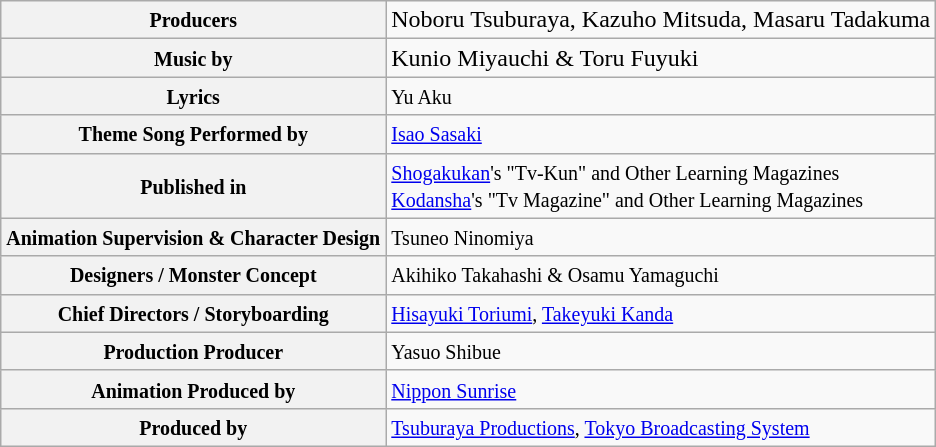<table class="wikitable">
<tr>
<th><small>Producers</small></th>
<td>Noboru Tsuburaya, Kazuho Mitsuda, Masaru Tadakuma</td>
</tr>
<tr>
<th><small>Music by</small></th>
<td>Kunio Miyauchi & Toru Fuyuki</td>
</tr>
<tr>
<th><small>Lyrics</small></th>
<td><small>Yu Aku</small></td>
</tr>
<tr>
<th><small>Theme Song Performed by</small></th>
<td><a href='#'><small>Isao Sasaki</small></a></td>
</tr>
<tr>
<th><small>Published in</small></th>
<td><small><a href='#'>Shogakukan</a>'s "Tv-Kun" and Other Learning Magazines</small><br><small><a href='#'>Kodansha</a>'s "Tv Magazine" and Other Learning Magazines</small></td>
</tr>
<tr>
<th><small>Animation Supervision & Character Design</small></th>
<td><small>Tsuneo Ninomiya</small></td>
</tr>
<tr>
<th><small>Designers / Monster Concept</small></th>
<td><small>Akihiko Takahashi & Osamu Yamaguchi</small></td>
</tr>
<tr>
<th><small>Chief Directors / Storyboarding</small></th>
<td><small><a href='#'>Hisayuki Toriumi</a>, <a href='#'>Takeyuki Kanda</a></small></td>
</tr>
<tr>
<th><small>Production Producer</small></th>
<td><small>Yasuo Shibue</small></td>
</tr>
<tr>
<th><small>Animation Produced by</small></th>
<td><small><a href='#'>Nippon Sunrise</a> </small></td>
</tr>
<tr>
<th><small>Produced by</small></th>
<td><small><a href='#'>Tsuburaya Productions</a>, <a href='#'>Tokyo Broadcasting System</a></small></td>
</tr>
</table>
